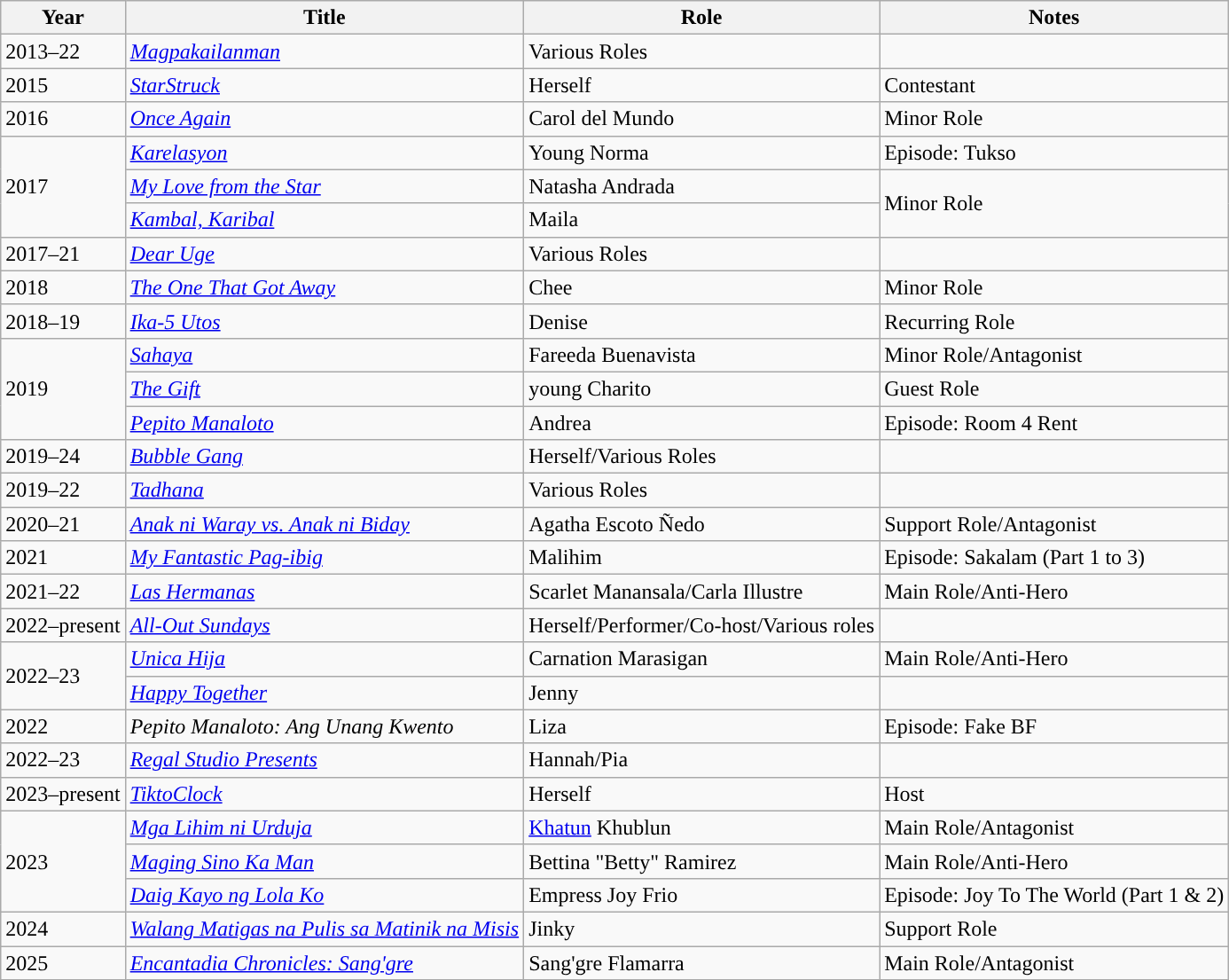<table class="wikitable">
<tr>
<th>Year</th>
<th>Title</th>
<th>Role</th>
<th>Notes</th>
</tr>
<tr>
<td>2013–22</td>
<td><em><a href='#'>Magpakailanman</a></em></td>
<td>Various Roles</td>
<td></td>
</tr>
<tr>
<td>2015</td>
<td><em><a href='#'>StarStruck</a></em></td>
<td>Herself</td>
<td>Contestant</td>
</tr>
<tr>
<td>2016</td>
<td><em><a href='#'>Once Again</a></em></td>
<td>Carol del Mundo</td>
<td>Minor Role</td>
</tr>
<tr>
<td rowspan="3">2017</td>
<td><em><a href='#'>Karelasyon</a></em></td>
<td>Young Norma</td>
<td>Episode: Tukso</td>
</tr>
<tr>
<td><em><a href='#'>My Love from the Star</a></em></td>
<td>Natasha Andrada</td>
<td rowspan="2">Minor Role</td>
</tr>
<tr>
<td><em><a href='#'>Kambal, Karibal</a></em></td>
<td>Maila</td>
</tr>
<tr>
<td>2017–21</td>
<td><em><a href='#'>Dear Uge</a></em></td>
<td>Various Roles</td>
<td></td>
</tr>
<tr>
<td>2018</td>
<td><em><a href='#'>The One That Got Away</a></em></td>
<td>Chee</td>
<td>Minor Role</td>
</tr>
<tr>
<td>2018–19</td>
<td><em><a href='#'>Ika-5 Utos</a></em></td>
<td>Denise</td>
<td>Recurring Role</td>
</tr>
<tr>
<td rowspan="3">2019</td>
<td><em><a href='#'>Sahaya</a></em></td>
<td>Fareeda Buenavista</td>
<td>Minor Role/Antagonist</td>
</tr>
<tr>
<td><em><a href='#'>The Gift</a></em></td>
<td>young Charito</td>
<td>Guest Role</td>
</tr>
<tr>
<td><em><a href='#'>Pepito Manaloto</a></em></td>
<td>Andrea</td>
<td>Episode: Room 4 Rent</td>
</tr>
<tr>
<td>2019–24</td>
<td><em><a href='#'>Bubble Gang</a></em></td>
<td>Herself/Various Roles</td>
<td></td>
</tr>
<tr>
<td>2019–22</td>
<td><em><a href='#'>Tadhana</a></em></td>
<td>Various Roles</td>
<td></td>
</tr>
<tr>
<td>2020–21</td>
<td><em><a href='#'>Anak ni Waray vs. Anak ni Biday</a></em></td>
<td>Agatha Escoto Ñedo</td>
<td>Support Role/Antagonist</td>
</tr>
<tr>
<td>2021</td>
<td><em><a href='#'>My Fantastic Pag-ibig</a></em></td>
<td>Malihim</td>
<td>Episode: Sakalam (Part 1 to 3)</td>
</tr>
<tr>
<td>2021–22</td>
<td><em><a href='#'>Las Hermanas</a></em></td>
<td>Scarlet Manansala/Carla Illustre</td>
<td>Main Role/Anti-Hero</td>
</tr>
<tr>
<td>2022–present</td>
<td><em><a href='#'>All-Out Sundays</a></em></td>
<td>Herself/Performer/Co-host/Various roles</td>
</tr>
<tr>
<td rowspan="2">2022–23</td>
<td><em><a href='#'>Unica Hija</a></em></td>
<td>Carnation Marasigan</td>
<td>Main Role/Anti-Hero</td>
</tr>
<tr>
<td><a href='#'><em>Happy Together</em></a></td>
<td>Jenny</td>
<td></td>
</tr>
<tr>
<td>2022</td>
<td><em>Pepito Manaloto: Ang Unang Kwento</em></td>
<td>Liza</td>
<td>Episode: Fake BF</td>
</tr>
<tr>
<td>2022–23</td>
<td><em><a href='#'>Regal Studio Presents</a></em></td>
<td>Hannah/Pia</td>
<td></td>
</tr>
<tr>
<td>2023–present</td>
<td><em><a href='#'>TiktoClock</a></em></td>
<td>Herself</td>
<td>Host</td>
</tr>
<tr>
<td rowspan="3">2023</td>
<td><em><a href='#'>Mga Lihim ni Urduja</a></em></td>
<td><a href='#'>Khatun</a> Khublun</td>
<td>Main Role/Antagonist</td>
</tr>
<tr>
<td><em><a href='#'>Maging Sino Ka Man</a></em></td>
<td>Bettina "Betty" Ramirez</td>
<td>Main Role/Anti-Hero</td>
</tr>
<tr>
<td><em><a href='#'>Daig Kayo ng Lola Ko</a></em></td>
<td>Empress Joy Frio</td>
<td>Episode: Joy To The World (Part 1 & 2)</td>
</tr>
<tr>
<td>2024</td>
<td><em><a href='#'>Walang Matigas na Pulis sa Matinik na Misis</a></em></td>
<td>Jinky</td>
<td>Support Role</td>
</tr>
<tr>
<td>2025</td>
<td><em><a href='#'>Encantadia Chronicles: Sang'gre</a></em></td>
<td>Sang'gre Flamarra</td>
<td>Main Role/Antagonist</td>
</tr>
</table>
